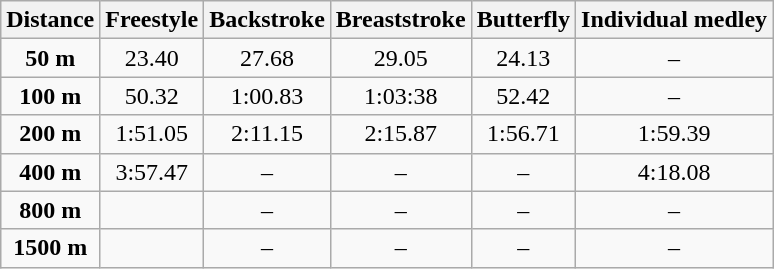<table class="wikitable" style="text-align:center">
<tr>
<th>Distance</th>
<th>Freestyle</th>
<th>Backstroke</th>
<th>Breaststroke</th>
<th>Butterfly</th>
<th>Individual medley</th>
</tr>
<tr>
<td><strong>50 m</strong></td>
<td>23.40</td>
<td>27.68</td>
<td>29.05</td>
<td>24.13</td>
<td>–</td>
</tr>
<tr>
<td><strong>100 m</strong></td>
<td>50.32</td>
<td>1:00.83</td>
<td>1:03:38</td>
<td>52.42</td>
<td>–</td>
</tr>
<tr>
<td><strong>200 m</strong></td>
<td>1:51.05</td>
<td>2:11.15</td>
<td>2:15.87</td>
<td>1:56.71</td>
<td>1:59.39</td>
</tr>
<tr>
<td><strong>400 m</strong></td>
<td>3:57.47</td>
<td>–</td>
<td>–</td>
<td>–</td>
<td>4:18.08</td>
</tr>
<tr>
<td><strong>800 m</strong></td>
<td></td>
<td>–</td>
<td>–</td>
<td>–</td>
<td>–</td>
</tr>
<tr>
<td><strong>1500 m</strong></td>
<td></td>
<td>–</td>
<td>–</td>
<td>–</td>
<td>–</td>
</tr>
</table>
